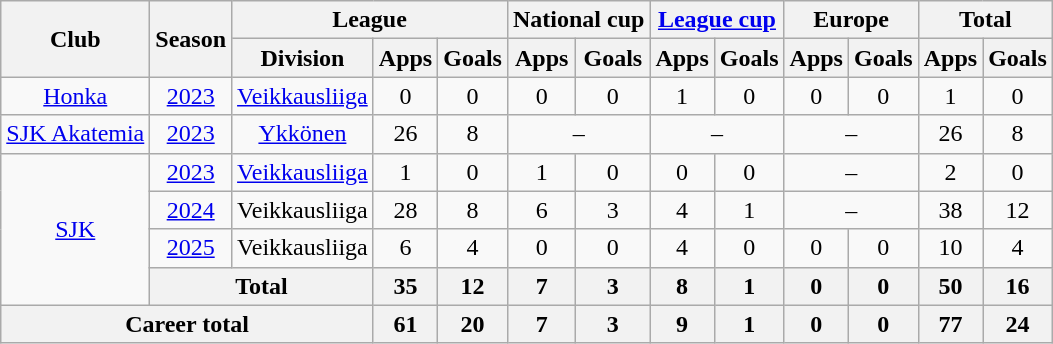<table class="wikitable" style="text-align:center">
<tr>
<th rowspan="2">Club</th>
<th rowspan="2">Season</th>
<th colspan="3">League</th>
<th colspan="2">National cup</th>
<th colspan="2"><a href='#'>League cup</a></th>
<th colspan="2">Europe</th>
<th colspan="2">Total</th>
</tr>
<tr>
<th>Division</th>
<th>Apps</th>
<th>Goals</th>
<th>Apps</th>
<th>Goals</th>
<th>Apps</th>
<th>Goals</th>
<th>Apps</th>
<th>Goals</th>
<th>Apps</th>
<th>Goals</th>
</tr>
<tr>
<td><a href='#'>Honka</a></td>
<td><a href='#'>2023</a></td>
<td><a href='#'>Veikkausliiga</a></td>
<td>0</td>
<td>0</td>
<td>0</td>
<td>0</td>
<td>1</td>
<td>0</td>
<td>0</td>
<td>0</td>
<td>1</td>
<td>0</td>
</tr>
<tr>
<td><a href='#'>SJK Akatemia</a></td>
<td><a href='#'>2023</a></td>
<td><a href='#'>Ykkönen</a></td>
<td>26</td>
<td>8</td>
<td colspan="2">–</td>
<td colspan="2">–</td>
<td colspan="2">–</td>
<td>26</td>
<td>8</td>
</tr>
<tr>
<td rowspan="4"><a href='#'>SJK</a></td>
<td><a href='#'>2023</a></td>
<td><a href='#'>Veikkausliiga</a></td>
<td>1</td>
<td>0</td>
<td>1</td>
<td>0</td>
<td>0</td>
<td>0</td>
<td colspan="2">–</td>
<td>2</td>
<td>0</td>
</tr>
<tr>
<td><a href='#'>2024</a></td>
<td>Veikkausliiga</td>
<td>28</td>
<td>8</td>
<td>6</td>
<td>3</td>
<td>4</td>
<td>1</td>
<td colspan="2">–</td>
<td>38</td>
<td>12</td>
</tr>
<tr>
<td><a href='#'>2025</a></td>
<td>Veikkausliiga</td>
<td>6</td>
<td>4</td>
<td>0</td>
<td>0</td>
<td>4</td>
<td>0</td>
<td>0</td>
<td>0</td>
<td>10</td>
<td>4</td>
</tr>
<tr>
<th colspan="2">Total</th>
<th>35</th>
<th>12</th>
<th>7</th>
<th>3</th>
<th>8</th>
<th>1</th>
<th>0</th>
<th>0</th>
<th>50</th>
<th>16</th>
</tr>
<tr>
<th colspan="3">Career total</th>
<th>61</th>
<th>20</th>
<th>7</th>
<th>3</th>
<th>9</th>
<th>1</th>
<th>0</th>
<th>0</th>
<th>77</th>
<th>24</th>
</tr>
</table>
